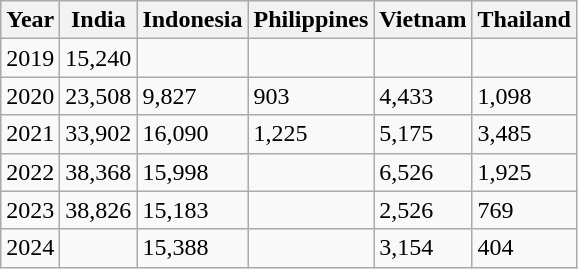<table class="wikitable">
<tr>
<th>Year</th>
<th>India</th>
<th>Indonesia</th>
<th>Philippines</th>
<th>Vietnam</th>
<th>Thailand</th>
</tr>
<tr>
<td>2019</td>
<td>15,240</td>
<td></td>
<td></td>
<td></td>
<td></td>
</tr>
<tr>
<td>2020</td>
<td>23,508</td>
<td>9,827</td>
<td>903</td>
<td>4,433</td>
<td>1,098</td>
</tr>
<tr>
<td>2021</td>
<td>33,902</td>
<td>16,090</td>
<td>1,225</td>
<td>5,175</td>
<td>3,485</td>
</tr>
<tr>
<td>2022</td>
<td>38,368</td>
<td>15,998</td>
<td></td>
<td>6,526</td>
<td>1,925</td>
</tr>
<tr>
<td>2023</td>
<td>38,826</td>
<td>15,183</td>
<td></td>
<td>2,526</td>
<td>769</td>
</tr>
<tr>
<td>2024</td>
<td></td>
<td>15,388</td>
<td></td>
<td>3,154</td>
<td>404</td>
</tr>
</table>
